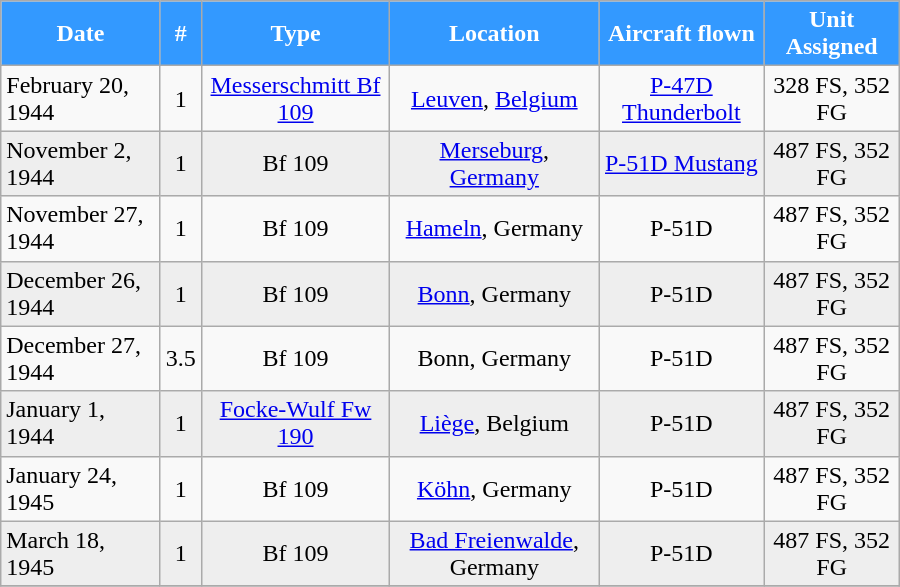<table class="wikitable" style="margin:auto; width:600px;">
<tr style="color:white;">
<th style="background:#39f;">Date</th>
<th style="background:#39f;">#</th>
<th style="background:#39f;">Type</th>
<th style="background:#39f;">Location</th>
<th style="background:#39f;">Aircraft flown</th>
<th style="background:#39f;">Unit Assigned</th>
</tr>
<tr>
<td>February 20, 1944</td>
<td align=center>1</td>
<td align=center><a href='#'>Messerschmitt Bf 109</a></td>
<td align=center><a href='#'>Leuven</a>, <a href='#'>Belgium</a></td>
<td align=center><a href='#'>P-47D Thunderbolt</a></td>
<td align=center>328 FS, 352 FG</td>
</tr>
<tr style="background:#eee;">
<td>November 2, 1944</td>
<td align=center>1</td>
<td align=center>Bf 109</td>
<td align=center><a href='#'>Merseburg</a>, <a href='#'>Germany</a></td>
<td align=center><a href='#'>P-51D Mustang</a></td>
<td align=center>487 FS, 352 FG</td>
</tr>
<tr>
<td>November 27, 1944</td>
<td align=center>1</td>
<td align=center>Bf 109</td>
<td align=center><a href='#'>Hameln</a>, Germany</td>
<td align=center>P-51D</td>
<td align=center>487 FS, 352 FG</td>
</tr>
<tr style="background:#eee;">
<td>December 26, 1944</td>
<td align=center>1</td>
<td align=center>Bf 109</td>
<td align=center><a href='#'>Bonn</a>, Germany</td>
<td align=center>P-51D</td>
<td align=center>487 FS, 352 FG</td>
</tr>
<tr>
<td>December 27, 1944</td>
<td align=center>3.5</td>
<td align=center>Bf 109</td>
<td align=center>Bonn, Germany</td>
<td align=center>P-51D</td>
<td align=center>487 FS, 352 FG</td>
</tr>
<tr style="background:#eee;">
<td>January 1, 1944</td>
<td align=center>1</td>
<td align=center><a href='#'>Focke-Wulf Fw 190</a></td>
<td align=center><a href='#'>Liège</a>, Belgium</td>
<td align=center>P-51D</td>
<td align=center>487 FS, 352 FG</td>
</tr>
<tr>
<td>January 24, 1945</td>
<td align=center>1</td>
<td align=center>Bf 109</td>
<td align=center><a href='#'>Köhn</a>, Germany</td>
<td align=center>P-51D</td>
<td align=center>487 FS, 352 FG</td>
</tr>
<tr style="background:#eee;">
<td>March 18, 1945</td>
<td align=center>1</td>
<td align=center>Bf 109</td>
<td align=center><a href='#'>Bad Freienwalde</a>, Germany</td>
<td align=center>P-51D</td>
<td align=center>487 FS, 352 FG</td>
</tr>
<tr>
</tr>
</table>
